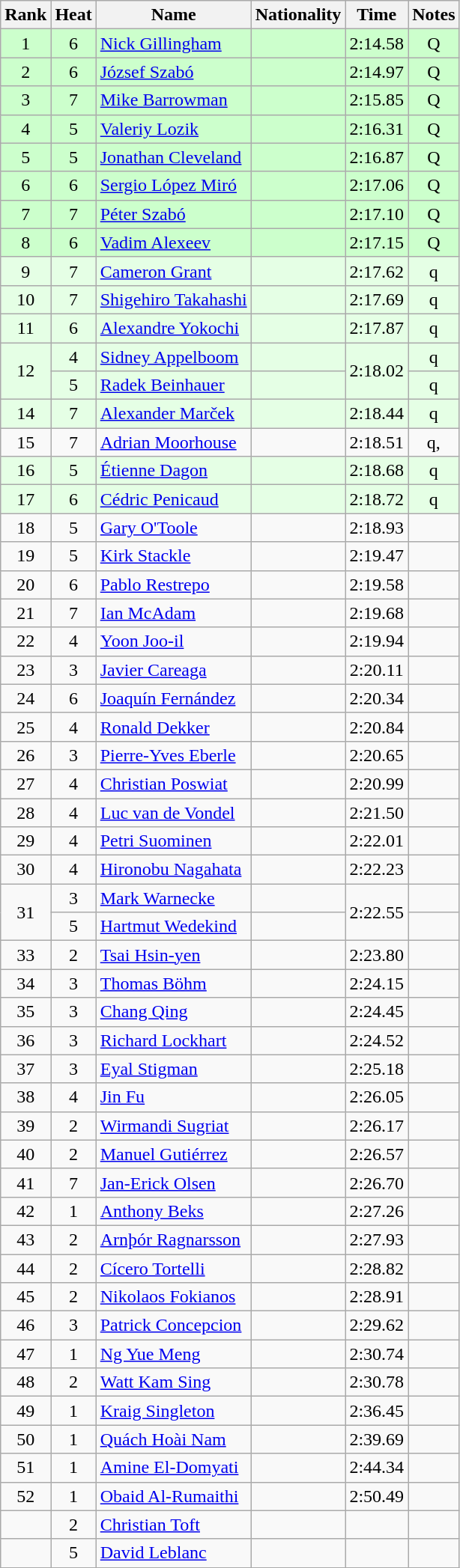<table class="wikitable sortable" style="text-align:center">
<tr>
<th>Rank</th>
<th>Heat</th>
<th>Name</th>
<th>Nationality</th>
<th>Time</th>
<th>Notes</th>
</tr>
<tr bgcolor=#cfc>
<td>1</td>
<td>6</td>
<td align=left><a href='#'>Nick Gillingham</a></td>
<td align=left></td>
<td>2:14.58</td>
<td>Q</td>
</tr>
<tr bgcolor=#cfc>
<td>2</td>
<td>6</td>
<td align=left><a href='#'>József Szabó</a></td>
<td align=left></td>
<td>2:14.97</td>
<td>Q</td>
</tr>
<tr bgcolor=#cfc>
<td>3</td>
<td>7</td>
<td align=left><a href='#'>Mike Barrowman</a></td>
<td align=left></td>
<td>2:15.85</td>
<td>Q</td>
</tr>
<tr bgcolor=#cfc>
<td>4</td>
<td>5</td>
<td align=left><a href='#'>Valeriy Lozik</a></td>
<td align=left></td>
<td>2:16.31</td>
<td>Q</td>
</tr>
<tr bgcolor=#cfc>
<td>5</td>
<td>5</td>
<td align=left><a href='#'>Jonathan Cleveland</a></td>
<td align=left></td>
<td>2:16.87</td>
<td>Q</td>
</tr>
<tr bgcolor=#cfc>
<td>6</td>
<td>6</td>
<td align=left><a href='#'>Sergio López Miró</a></td>
<td align=left></td>
<td>2:17.06</td>
<td>Q</td>
</tr>
<tr bgcolor=#cfc>
<td>7</td>
<td>7</td>
<td align=left><a href='#'>Péter Szabó</a></td>
<td align=left></td>
<td>2:17.10</td>
<td>Q</td>
</tr>
<tr bgcolor=#cfc>
<td>8</td>
<td>6</td>
<td align=left><a href='#'>Vadim Alexeev</a></td>
<td align=left></td>
<td>2:17.15</td>
<td>Q</td>
</tr>
<tr bgcolor=e5ffe5>
<td>9</td>
<td>7</td>
<td align=left><a href='#'>Cameron Grant</a></td>
<td align=left></td>
<td>2:17.62</td>
<td>q</td>
</tr>
<tr bgcolor=e5ffe5>
<td>10</td>
<td>7</td>
<td align=left><a href='#'>Shigehiro Takahashi</a></td>
<td align=left></td>
<td>2:17.69</td>
<td>q</td>
</tr>
<tr bgcolor=e5ffe5>
<td>11</td>
<td>6</td>
<td align=left><a href='#'>Alexandre Yokochi</a></td>
<td align=left></td>
<td>2:17.87</td>
<td>q</td>
</tr>
<tr bgcolor=e5ffe5>
<td rowspan=2>12</td>
<td>4</td>
<td align=left><a href='#'>Sidney Appelboom</a></td>
<td align=left></td>
<td rowspan=2>2:18.02</td>
<td>q</td>
</tr>
<tr bgcolor=e5ffe5>
<td>5</td>
<td align=left><a href='#'>Radek Beinhauer</a></td>
<td align=left></td>
<td>q</td>
</tr>
<tr bgcolor=e5ffe5>
<td>14</td>
<td>7</td>
<td align=left><a href='#'>Alexander Marček</a></td>
<td align=left></td>
<td>2:18.44</td>
<td>q</td>
</tr>
<tr>
<td>15</td>
<td>7</td>
<td align=left><a href='#'>Adrian Moorhouse</a></td>
<td align=left></td>
<td>2:18.51</td>
<td>q, </td>
</tr>
<tr bgcolor=e5ffe5>
<td>16</td>
<td>5</td>
<td align=left><a href='#'>Étienne Dagon</a></td>
<td align=left></td>
<td>2:18.68</td>
<td>q</td>
</tr>
<tr bgcolor=e5ffe5>
<td>17</td>
<td>6</td>
<td align=left><a href='#'>Cédric Penicaud</a></td>
<td align=left></td>
<td>2:18.72</td>
<td>q</td>
</tr>
<tr>
<td>18</td>
<td>5</td>
<td align=left><a href='#'>Gary O'Toole</a></td>
<td align=left></td>
<td>2:18.93</td>
<td></td>
</tr>
<tr>
<td>19</td>
<td>5</td>
<td align=left><a href='#'>Kirk Stackle</a></td>
<td align=left></td>
<td>2:19.47</td>
<td></td>
</tr>
<tr>
<td>20</td>
<td>6</td>
<td align=left><a href='#'>Pablo Restrepo</a></td>
<td align=left></td>
<td>2:19.58</td>
<td></td>
</tr>
<tr>
<td>21</td>
<td>7</td>
<td align=left><a href='#'>Ian McAdam</a></td>
<td align=left></td>
<td>2:19.68</td>
<td></td>
</tr>
<tr>
<td>22</td>
<td>4</td>
<td align=left><a href='#'>Yoon Joo-il</a></td>
<td align=left></td>
<td>2:19.94</td>
<td></td>
</tr>
<tr>
<td>23</td>
<td>3</td>
<td align=left><a href='#'>Javier Careaga</a></td>
<td align=left></td>
<td>2:20.11</td>
<td></td>
</tr>
<tr>
<td>24</td>
<td>6</td>
<td align=left><a href='#'>Joaquín Fernández</a></td>
<td align=left></td>
<td>2:20.34</td>
<td></td>
</tr>
<tr>
<td>25</td>
<td>4</td>
<td align=left><a href='#'>Ronald Dekker</a></td>
<td align=left></td>
<td>2:20.84</td>
<td></td>
</tr>
<tr>
<td>26</td>
<td>3</td>
<td align=left><a href='#'>Pierre-Yves Eberle</a></td>
<td align=left></td>
<td>2:20.65</td>
<td></td>
</tr>
<tr>
<td>27</td>
<td>4</td>
<td align=left><a href='#'>Christian Poswiat</a></td>
<td align=left></td>
<td>2:20.99</td>
<td></td>
</tr>
<tr>
<td>28</td>
<td>4</td>
<td align=left><a href='#'>Luc van de Vondel</a></td>
<td align=left></td>
<td>2:21.50</td>
<td></td>
</tr>
<tr>
<td>29</td>
<td>4</td>
<td align=left><a href='#'>Petri Suominen</a></td>
<td align=left></td>
<td>2:22.01</td>
<td></td>
</tr>
<tr>
<td>30</td>
<td>4</td>
<td align=left><a href='#'>Hironobu Nagahata</a></td>
<td align=left></td>
<td>2:22.23</td>
<td></td>
</tr>
<tr>
<td rowspan=2>31</td>
<td>3</td>
<td align=left><a href='#'>Mark Warnecke</a></td>
<td align=left></td>
<td rowspan=2>2:22.55</td>
<td></td>
</tr>
<tr>
<td>5</td>
<td align=left><a href='#'>Hartmut Wedekind</a></td>
<td align=left></td>
<td></td>
</tr>
<tr>
<td>33</td>
<td>2</td>
<td align=left><a href='#'>Tsai Hsin-yen</a></td>
<td align=left></td>
<td>2:23.80</td>
<td></td>
</tr>
<tr>
<td>34</td>
<td>3</td>
<td align=left><a href='#'>Thomas Böhm</a></td>
<td align=left></td>
<td>2:24.15</td>
<td></td>
</tr>
<tr>
<td>35</td>
<td>3</td>
<td align=left><a href='#'>Chang Qing</a></td>
<td align=left></td>
<td>2:24.45</td>
<td></td>
</tr>
<tr>
<td>36</td>
<td>3</td>
<td align=left><a href='#'>Richard Lockhart</a></td>
<td align=left></td>
<td>2:24.52</td>
<td></td>
</tr>
<tr>
<td>37</td>
<td>3</td>
<td align=left><a href='#'>Eyal Stigman</a></td>
<td align=left></td>
<td>2:25.18</td>
<td></td>
</tr>
<tr>
<td>38</td>
<td>4</td>
<td align=left><a href='#'>Jin Fu</a></td>
<td align=left></td>
<td>2:26.05</td>
<td></td>
</tr>
<tr>
<td>39</td>
<td>2</td>
<td align=left><a href='#'>Wirmandi Sugriat</a></td>
<td align=left></td>
<td>2:26.17</td>
<td></td>
</tr>
<tr>
<td>40</td>
<td>2</td>
<td align=left><a href='#'>Manuel Gutiérrez</a></td>
<td align=left></td>
<td>2:26.57</td>
<td></td>
</tr>
<tr>
<td>41</td>
<td>7</td>
<td align=left><a href='#'>Jan-Erick Olsen</a></td>
<td align=left></td>
<td>2:26.70</td>
<td></td>
</tr>
<tr>
<td>42</td>
<td>1</td>
<td align=left><a href='#'>Anthony Beks</a></td>
<td align=left></td>
<td>2:27.26</td>
<td></td>
</tr>
<tr>
<td>43</td>
<td>2</td>
<td align=left><a href='#'>Arnþór Ragnarsson</a></td>
<td align=left></td>
<td>2:27.93</td>
<td></td>
</tr>
<tr>
<td>44</td>
<td>2</td>
<td align=left><a href='#'>Cícero Tortelli</a></td>
<td align=left></td>
<td>2:28.82</td>
<td></td>
</tr>
<tr>
<td>45</td>
<td>2</td>
<td align=left><a href='#'>Nikolaos Fokianos</a></td>
<td align=left></td>
<td>2:28.91</td>
<td></td>
</tr>
<tr>
<td>46</td>
<td>3</td>
<td align=left><a href='#'>Patrick Concepcion</a></td>
<td align=left></td>
<td>2:29.62</td>
<td></td>
</tr>
<tr>
<td>47</td>
<td>1</td>
<td align=left><a href='#'>Ng Yue Meng</a></td>
<td align=left></td>
<td>2:30.74</td>
<td></td>
</tr>
<tr>
<td>48</td>
<td>2</td>
<td align=left><a href='#'>Watt Kam Sing</a></td>
<td align=left></td>
<td>2:30.78</td>
<td></td>
</tr>
<tr>
<td>49</td>
<td>1</td>
<td align=left><a href='#'>Kraig Singleton</a></td>
<td align=left></td>
<td>2:36.45</td>
<td></td>
</tr>
<tr>
<td>50</td>
<td>1</td>
<td align=left><a href='#'>Quách Hoài Nam</a></td>
<td align=left></td>
<td>2:39.69</td>
<td></td>
</tr>
<tr>
<td>51</td>
<td>1</td>
<td align=left><a href='#'>Amine El-Domyati</a></td>
<td align=left></td>
<td>2:44.34</td>
<td></td>
</tr>
<tr>
<td>52</td>
<td>1</td>
<td align=left><a href='#'>Obaid Al-Rumaithi</a></td>
<td align=left></td>
<td>2:50.49</td>
<td></td>
</tr>
<tr>
<td></td>
<td>2</td>
<td align=left><a href='#'>Christian Toft</a></td>
<td align=left></td>
<td></td>
<td></td>
</tr>
<tr>
<td></td>
<td>5</td>
<td align=left><a href='#'>David Leblanc</a></td>
<td align=left></td>
<td></td>
<td></td>
</tr>
</table>
